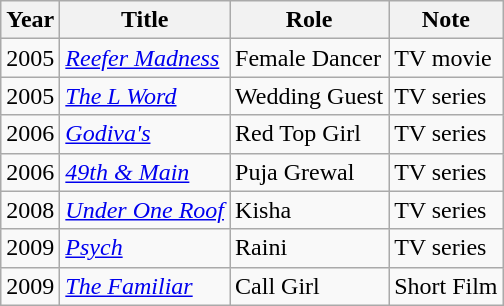<table class="wikitable sortable">
<tr>
<th>Year</th>
<th>Title</th>
<th>Role</th>
<th>Note</th>
</tr>
<tr>
<td>2005</td>
<td><em><a href='#'>Reefer Madness</a></em></td>
<td>Female Dancer</td>
<td>TV movie</td>
</tr>
<tr>
<td>2005</td>
<td><em><a href='#'>The L Word</a></em></td>
<td>Wedding Guest</td>
<td>TV series</td>
</tr>
<tr>
<td>2006</td>
<td><em><a href='#'>Godiva's</a></em></td>
<td>Red Top Girl</td>
<td>TV series</td>
</tr>
<tr>
<td>2006</td>
<td><em><a href='#'>49th & Main</a></em></td>
<td>Puja Grewal</td>
<td>TV series</td>
</tr>
<tr>
<td>2008</td>
<td><em><a href='#'>Under One Roof</a></em></td>
<td>Kisha</td>
<td>TV series</td>
</tr>
<tr>
<td>2009</td>
<td><em><a href='#'>Psych</a></em></td>
<td>Raini</td>
<td>TV series</td>
</tr>
<tr>
<td>2009</td>
<td><em><a href='#'>The Familiar</a></em></td>
<td>Call Girl</td>
<td>Short Film</td>
</tr>
</table>
